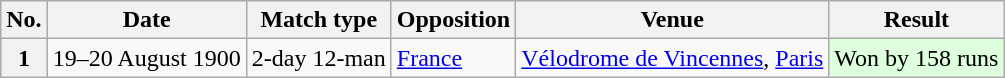<table class="wikitable sortable">
<tr>
<th scope="col">No.</th>
<th scope="col">Date</th>
<th scope="col">Match type</th>
<th scope="col">Opposition</th>
<th scope="col">Venue</th>
<th scope="col">Result</th>
</tr>
<tr>
<th>1</th>
<td>19–20 August 1900</td>
<td>2-day 12-man</td>
<td> <a href='#'>France</a></td>
<td><a href='#'>Vélodrome de Vincennes</a>, <a href='#'>Paris</a></td>
<td style="background:#ddffdd">Won by 158 runs</td>
</tr>
</table>
